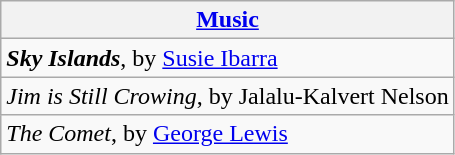<table class="wikitable" style="float:left; float:none;">
<tr>
<th><a href='#'>Music</a></th>
</tr>
<tr>
<td><strong><em>Sky Islands</em></strong>, by <a href='#'>Susie Ibarra</a></td>
</tr>
<tr>
<td><em>Jim is Still Crowing</em>, by Jalalu-Kalvert Nelson</td>
</tr>
<tr>
<td><em>The Comet</em>, by <a href='#'>George Lewis</a></td>
</tr>
</table>
